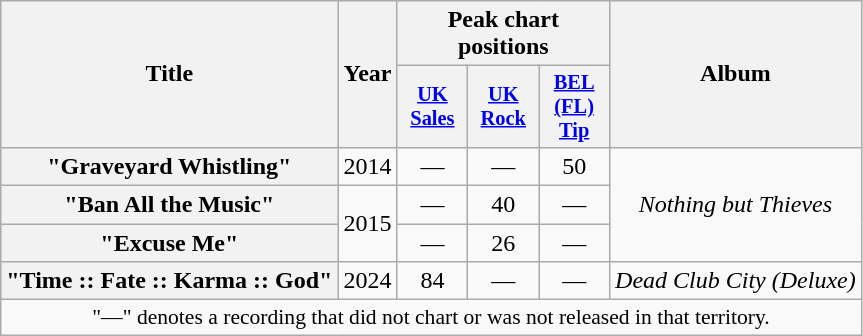<table class="wikitable plainrowheaders" style="text-align:center;">
<tr>
<th scope="col" rowspan="2">Title</th>
<th scope="col" rowspan="2">Year</th>
<th scope="col" colspan="3">Peak chart positions</th>
<th scope="col" rowspan="2">Album</th>
</tr>
<tr>
<th scope="col" style="width:3em;font-size:85%;"><a href='#'>UK<br>Sales</a><br></th>
<th scope="col" style="width:3em;font-size:85%;"><a href='#'>UK<br>Rock</a><br></th>
<th scope="col" style="width:3em;font-size:85%;"><a href='#'>BEL<br>(FL)<br>Tip</a><br></th>
</tr>
<tr>
<th scope="row">"Graveyard Whistling"</th>
<td>2014</td>
<td>—</td>
<td>—</td>
<td>50</td>
<td rowspan="3"><em>Nothing but Thieves</em></td>
</tr>
<tr>
<th scope="row">"Ban All the Music"</th>
<td rowspan="2">2015</td>
<td>—</td>
<td>40</td>
<td>—</td>
</tr>
<tr>
<th scope="row">"Excuse Me"</th>
<td>—</td>
<td>26</td>
<td>—</td>
</tr>
<tr>
<th scope="row">"Time :: Fate :: Karma :: God"</th>
<td>2024</td>
<td>84</td>
<td>—</td>
<td>—</td>
<td><em>Dead Club City (Deluxe)</em></td>
</tr>
<tr>
<td colspan="17" style="font-size:90%">"—" denotes a recording that did not chart or was not released in that territory.</td>
</tr>
</table>
